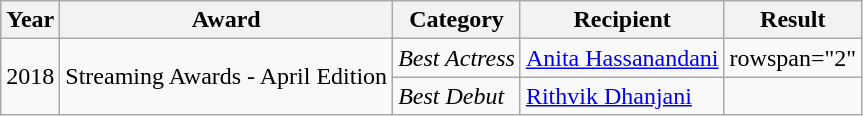<table class="wikitable">
<tr>
<th>Year</th>
<th>Award</th>
<th>Category</th>
<th>Recipient</th>
<th>Result</th>
</tr>
<tr>
<td rowspan="2">2018</td>
<td rowspan="2">Streaming Awards - April Edition</td>
<td><em>Best Actress</em></td>
<td><a href='#'>Anita Hassanandani</a></td>
<td>rowspan="2" </td>
</tr>
<tr>
<td><em>Best Debut</em></td>
<td><a href='#'>Rithvik Dhanjani</a></td>
</tr>
</table>
